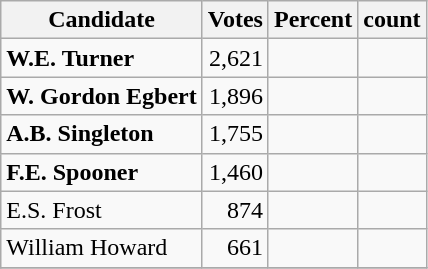<table class="wikitable">
<tr>
<th>Candidate</th>
<th>Votes</th>
<th>Percent</th>
<th>count</th>
</tr>
<tr>
<td style="font-weight:bold;">W.E. Turner</td>
<td style="text-align:right;">2,621</td>
<td style="text-align:right;"></td>
<td style="text-align:right;"></td>
</tr>
<tr>
<td style="font-weight:bold;">W. Gordon Egbert</td>
<td style="text-align:right;">1,896</td>
<td style="text-align:right;"></td>
<td style="text-align:right;"></td>
</tr>
<tr>
<td style="font-weight:bold;">A.B. Singleton</td>
<td style="text-align:right;">1,755</td>
<td style="text-align:right;"></td>
<td style="text-align:right;"></td>
</tr>
<tr>
<td style="font-weight:bold;">F.E. Spooner</td>
<td style="text-align:right;">1,460</td>
<td style="text-align:right;"></td>
<td style="text-align:right;"></td>
</tr>
<tr>
<td>E.S. Frost</td>
<td style="text-align:right;">874</td>
<td style="text-align:right;"></td>
<td style="text-align:right;"></td>
</tr>
<tr>
<td>William Howard</td>
<td style="text-align:right;">661</td>
<td style="text-align:right;"></td>
<td style="text-align:right;"></td>
</tr>
<tr>
</tr>
</table>
